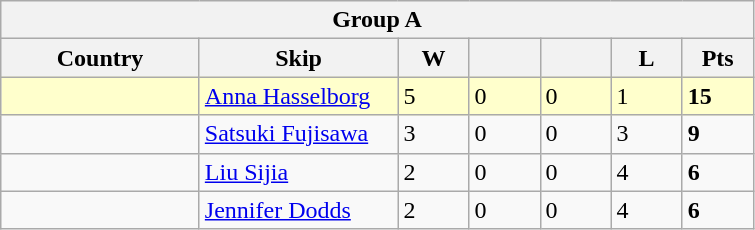<table class=wikitable>
<tr>
<th colspan=7>Group A</th>
</tr>
<tr>
<th width=125>Country</th>
<th width=125>Skip</th>
<th width=40>W</th>
<th width=40></th>
<th width=40></th>
<th width=40>L</th>
<th width=40>Pts</th>
</tr>
<tr bgcolor=#ffffcc>
<td></td>
<td><a href='#'>Anna Hasselborg</a></td>
<td>5</td>
<td>0</td>
<td>0</td>
<td>1</td>
<td><strong>15</strong></td>
</tr>
<tr>
<td></td>
<td><a href='#'>Satsuki Fujisawa</a></td>
<td>3</td>
<td>0</td>
<td>0</td>
<td>3</td>
<td><strong>9</strong></td>
</tr>
<tr>
<td></td>
<td><a href='#'>Liu Sijia</a></td>
<td>2</td>
<td>0</td>
<td>0</td>
<td>4</td>
<td><strong>6</strong></td>
</tr>
<tr>
<td></td>
<td><a href='#'>Jennifer Dodds</a></td>
<td>2</td>
<td>0</td>
<td>0</td>
<td>4</td>
<td><strong>6</strong></td>
</tr>
</table>
